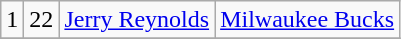<table class="wikitable">
<tr align="center" bgcolor="">
<td>1</td>
<td>22</td>
<td><a href='#'>Jerry Reynolds</a></td>
<td><a href='#'>Milwaukee Bucks</a></td>
</tr>
<tr align="center" bgcolor="">
</tr>
</table>
